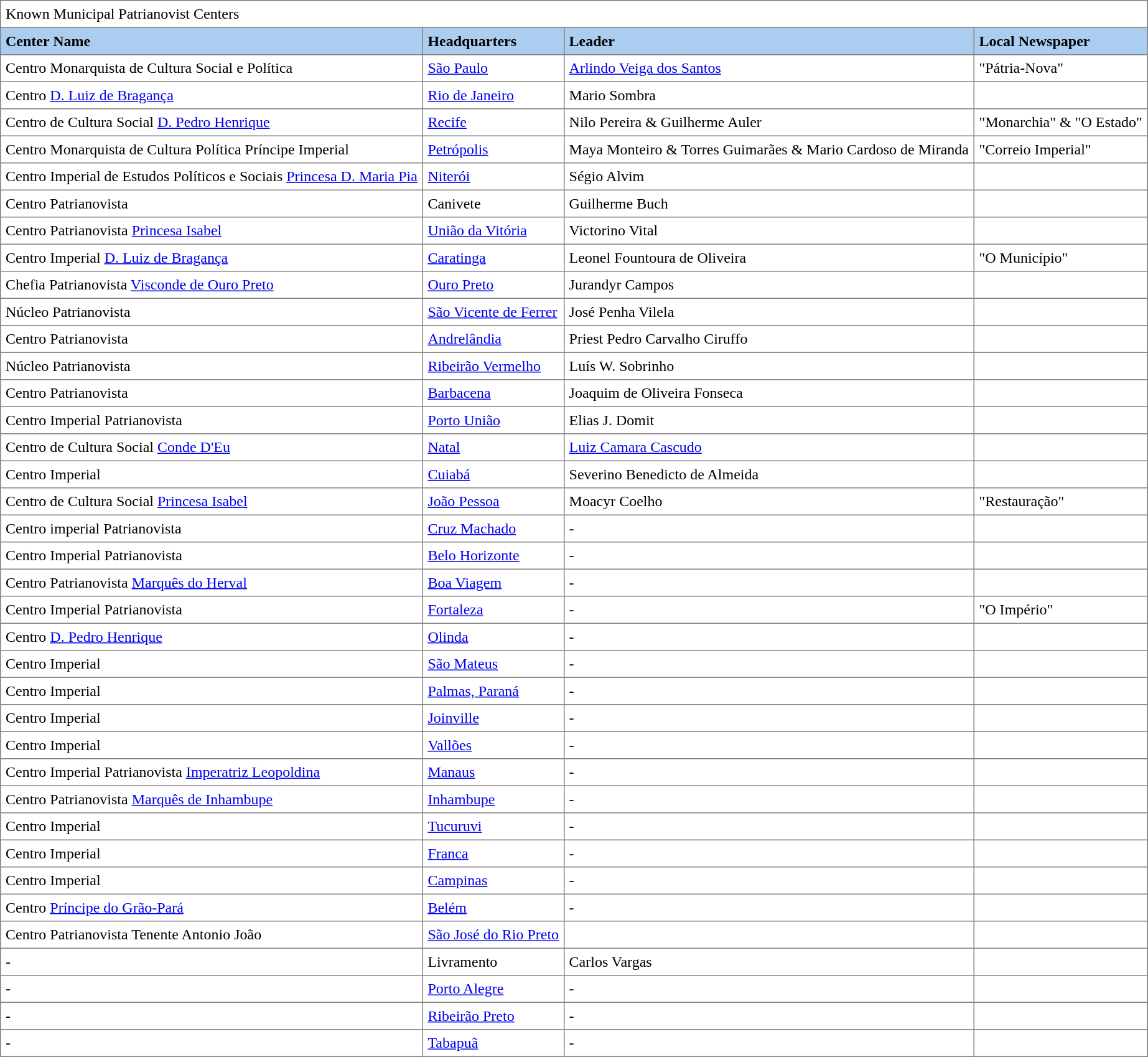<table border="1" cellspacing="0" cellpadding="5" style="border-collapse:collapse;">
<tr>
<td colspan="4">Known Municipal Patrianovist Centers</td>
</tr>
<tr style="background:#abcdef;">
<td style="background:#abcdef;"><strong>Center Name</strong></td>
<td style="background:#abcdef;"><strong>Headquarters</strong></td>
<td style="background:#abcdef;"><strong>Leader</strong></td>
<td><strong>Local Newspaper</strong></td>
</tr>
<tr>
<td>Centro Monarquista de Cultura Social e Política</td>
<td><a href='#'>São Paulo</a></td>
<td><a href='#'>Arlindo Veiga dos Santos</a></td>
<td>"Pátria-Nova"</td>
</tr>
<tr>
<td>Centro <a href='#'>D. Luiz de Bragança</a></td>
<td><a href='#'>Rio de Janeiro</a></td>
<td>Mario Sombra</td>
<td></td>
</tr>
<tr>
<td>Centro de Cultura Social <a href='#'>D. Pedro Henrique</a></td>
<td><a href='#'>Recife</a></td>
<td>Nilo Pereira & Guilherme Auler</td>
<td>"Monarchia" & "O Estado"</td>
</tr>
<tr>
<td>Centro Monarquista de Cultura Política Príncipe Imperial</td>
<td><a href='#'>Petrópolis</a></td>
<td>Maya Monteiro & Torres Guimarães & Mario Cardoso de Miranda</td>
<td>"Correio Imperial"</td>
</tr>
<tr>
<td>Centro Imperial de Estudos Políticos e Sociais <a href='#'>Princesa D. Maria Pia</a></td>
<td><a href='#'>Niterói</a></td>
<td>Ségio Alvim</td>
<td></td>
</tr>
<tr>
<td>Centro Patrianovista</td>
<td>Canivete</td>
<td>Guilherme Buch</td>
<td></td>
</tr>
<tr>
<td>Centro Patrianovista <a href='#'>Princesa Isabel</a></td>
<td><a href='#'>União da Vitória</a></td>
<td>Victorino Vital</td>
<td></td>
</tr>
<tr>
<td>Centro Imperial  <a href='#'>D. Luiz de Bragança</a></td>
<td><a href='#'>Caratinga</a></td>
<td>Leonel Fountoura de Oliveira</td>
<td>"O Município"</td>
</tr>
<tr>
<td>Chefia Patrianovista <a href='#'>Visconde de Ouro Preto</a></td>
<td><a href='#'>Ouro Preto</a></td>
<td>Jurandyr Campos</td>
<td></td>
</tr>
<tr>
<td>Núcleo Patrianovista</td>
<td><a href='#'>São Vicente de Ferrer</a></td>
<td>José Penha Vilela</td>
<td></td>
</tr>
<tr>
<td>Centro Patrianovista</td>
<td><a href='#'>Andrelândia</a></td>
<td>Priest Pedro Carvalho Ciruffo</td>
<td></td>
</tr>
<tr>
<td>Núcleo Patrianovista</td>
<td><a href='#'>Ribeirão Vermelho</a></td>
<td>Luís W. Sobrinho</td>
<td></td>
</tr>
<tr>
<td>Centro Patrianovista</td>
<td><a href='#'>Barbacena</a></td>
<td>Joaquim de Oliveira Fonseca</td>
<td></td>
</tr>
<tr>
<td>Centro Imperial Patrianovista</td>
<td><a href='#'>Porto União</a></td>
<td>Elias J. Domit</td>
<td></td>
</tr>
<tr>
<td>Centro de Cultura Social <a href='#'>Conde D'Eu</a></td>
<td><a href='#'>Natal</a></td>
<td><a href='#'>Luiz Camara Cascudo</a></td>
<td></td>
</tr>
<tr>
<td>Centro Imperial</td>
<td><a href='#'>Cuiabá</a></td>
<td>Severino Benedicto de Almeida</td>
<td></td>
</tr>
<tr>
<td>Centro de Cultura Social <a href='#'>Princesa Isabel</a></td>
<td><a href='#'>João Pessoa</a></td>
<td>Moacyr Coelho</td>
<td>"Restauração"</td>
</tr>
<tr>
<td>Centro imperial Patrianovista</td>
<td><a href='#'>Cruz Machado</a></td>
<td>-</td>
<td></td>
</tr>
<tr>
<td>Centro Imperial Patrianovista</td>
<td><a href='#'>Belo Horizonte</a></td>
<td>-</td>
<td></td>
</tr>
<tr>
<td>Centro Patrianovista <a href='#'>Marquês do Herval</a></td>
<td><a href='#'>Boa Viagem</a></td>
<td>-</td>
<td></td>
</tr>
<tr>
<td>Centro Imperial Patrianovista</td>
<td><a href='#'>Fortaleza</a></td>
<td>-</td>
<td>"O Império"</td>
</tr>
<tr>
<td>Centro <a href='#'>D. Pedro Henrique</a></td>
<td><a href='#'>Olinda</a></td>
<td>-</td>
<td></td>
</tr>
<tr>
<td>Centro Imperial</td>
<td><a href='#'>São Mateus</a></td>
<td>-</td>
<td></td>
</tr>
<tr>
<td>Centro Imperial</td>
<td><a href='#'>Palmas, Paraná</a></td>
<td>-</td>
<td></td>
</tr>
<tr>
<td>Centro Imperial</td>
<td><a href='#'>Joinville</a></td>
<td>-</td>
<td></td>
</tr>
<tr>
<td>Centro Imperial</td>
<td><a href='#'>Vallões</a></td>
<td>-</td>
<td></td>
</tr>
<tr>
<td>Centro Imperial Patrianovista <a href='#'>Imperatriz Leopoldina</a></td>
<td><a href='#'>Manaus</a></td>
<td>-</td>
<td></td>
</tr>
<tr>
<td>Centro Patrianovista <a href='#'>Marquês de Inhambupe</a></td>
<td><a href='#'>Inhambupe</a></td>
<td>-</td>
<td></td>
</tr>
<tr>
<td>Centro Imperial</td>
<td><a href='#'>Tucuruvi</a></td>
<td>-</td>
<td></td>
</tr>
<tr>
<td>Centro Imperial</td>
<td><a href='#'>Franca</a></td>
<td>-</td>
<td></td>
</tr>
<tr>
<td>Centro Imperial</td>
<td><a href='#'>Campinas</a></td>
<td>-</td>
<td></td>
</tr>
<tr>
<td>Centro <a href='#'>Príncipe do Grão-Pará</a></td>
<td><a href='#'>Belém</a></td>
<td>-</td>
<td></td>
</tr>
<tr>
<td>Centro Patrianovista Tenente Antonio João</td>
<td><a href='#'>São José do Rio Preto</a></td>
<td></td>
<td></td>
</tr>
<tr>
<td>-</td>
<td>Livramento</td>
<td>Carlos Vargas</td>
<td></td>
</tr>
<tr>
<td>-</td>
<td><a href='#'>Porto Alegre</a></td>
<td>-</td>
<td></td>
</tr>
<tr>
<td>-</td>
<td><a href='#'>Ribeirão Preto</a></td>
<td>-</td>
<td></td>
</tr>
<tr>
<td>-</td>
<td><a href='#'>Tabapuã</a></td>
<td>-</td>
<td></td>
</tr>
</table>
